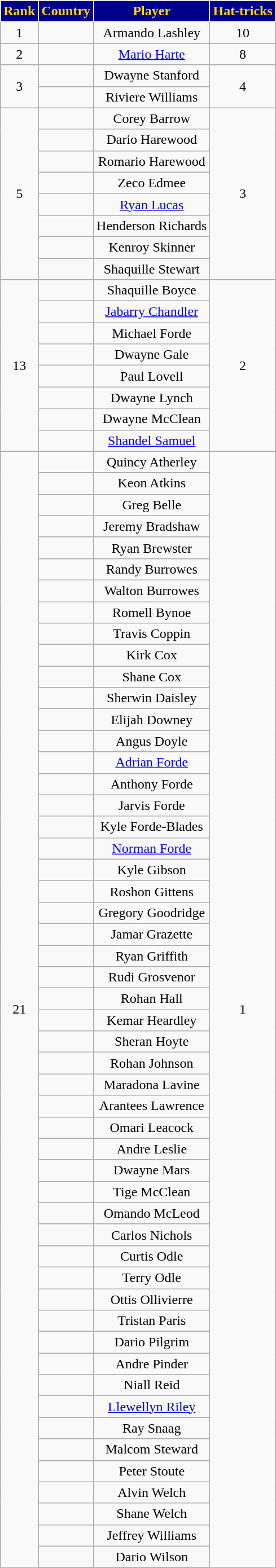<table class="wikitable" style="text-align:center;">
<tr>
<th style="background:darkblue; color:gold; border:1px solid white;">Rank</th>
<th style="background:darkblue; color:gold; border:1px solid white;">Country</th>
<th style="background:darkblue; color:gold; border:1px solid white;">Player</th>
<th style="background:darkblue; color:gold; border:1px solid white;">Hat-tricks</th>
</tr>
<tr>
<td>1</td>
<td></td>
<td>Armando Lashley</td>
<td>10</td>
</tr>
<tr>
<td>2</td>
<td></td>
<td><a href='#'>Mario Harte</a></td>
<td>8</td>
</tr>
<tr>
<td rowspan=2>3</td>
<td></td>
<td>Dwayne Stanford</td>
<td rowspan=2>4</td>
</tr>
<tr>
<td></td>
<td>Riviere Williams</td>
</tr>
<tr>
<td rowspan=8>5</td>
<td></td>
<td>Corey Barrow</td>
<td rowspan=8>3</td>
</tr>
<tr>
<td></td>
<td>Dario Harewood</td>
</tr>
<tr>
<td></td>
<td>Romario Harewood</td>
</tr>
<tr>
<td></td>
<td>Zeco Edmee</td>
</tr>
<tr>
<td></td>
<td><a href='#'>Ryan Lucas</a></td>
</tr>
<tr>
<td></td>
<td>Henderson Richards</td>
</tr>
<tr>
<td></td>
<td>Kenroy Skinner</td>
</tr>
<tr>
<td></td>
<td>Shaquille Stewart</td>
</tr>
<tr>
<td rowspan=8>13</td>
<td></td>
<td>Shaquille Boyce</td>
<td rowspan=8>2</td>
</tr>
<tr>
<td></td>
<td><a href='#'>Jabarry Chandler</a></td>
</tr>
<tr>
<td></td>
<td>Michael Forde</td>
</tr>
<tr>
<td></td>
<td>Dwayne Gale</td>
</tr>
<tr>
<td></td>
<td>Paul Lovell</td>
</tr>
<tr>
<td></td>
<td>Dwayne Lynch</td>
</tr>
<tr>
<td></td>
<td>Dwayne McClean</td>
</tr>
<tr>
<td></td>
<td><a href='#'>Shandel Samuel</a></td>
</tr>
<tr>
<td rowspan=60>21</td>
<td></td>
<td>Quincy Atherley</td>
<td rowspan=60>1</td>
</tr>
<tr>
<td></td>
<td>Keon Atkins</td>
</tr>
<tr>
<td></td>
<td>Greg Belle</td>
</tr>
<tr>
<td></td>
<td>Jeremy Bradshaw</td>
</tr>
<tr>
<td></td>
<td>Ryan Brewster</td>
</tr>
<tr>
<td></td>
<td>Randy Burrowes</td>
</tr>
<tr>
<td></td>
<td>Walton Burrowes</td>
</tr>
<tr>
<td></td>
<td>Romell Bynoe</td>
</tr>
<tr>
<td></td>
<td>Travis Coppin</td>
</tr>
<tr>
<td></td>
<td>Kirk Cox</td>
</tr>
<tr>
<td></td>
<td>Shane Cox</td>
</tr>
<tr>
<td></td>
<td>Sherwin Daisley</td>
</tr>
<tr>
<td></td>
<td>Elijah Downey</td>
</tr>
<tr>
<td></td>
<td>Angus Doyle</td>
</tr>
<tr>
<td></td>
<td><a href='#'>Adrian Forde</a></td>
</tr>
<tr>
<td></td>
<td>Anthony Forde</td>
</tr>
<tr>
<td></td>
<td>Jarvis Forde</td>
</tr>
<tr>
<td></td>
<td>Kyle Forde-Blades</td>
</tr>
<tr>
<td></td>
<td><a href='#'>Norman Forde</a></td>
</tr>
<tr>
<td></td>
<td>Kyle Gibson</td>
</tr>
<tr>
<td></td>
<td>Roshon Gittens</td>
</tr>
<tr>
<td></td>
<td>Gregory Goodridge</td>
</tr>
<tr>
<td></td>
<td>Jamar Grazette</td>
</tr>
<tr>
<td></td>
<td>Ryan Griffith</td>
</tr>
<tr>
<td></td>
<td>Rudi Grosvenor</td>
</tr>
<tr>
<td></td>
<td>Rohan Hall</td>
</tr>
<tr>
<td></td>
<td>Kemar Heardley</td>
</tr>
<tr>
<td></td>
<td>Sheran Hoyte</td>
</tr>
<tr>
<td></td>
<td>Rohan Johnson</td>
</tr>
<tr>
<td></td>
<td>Maradona Lavine</td>
</tr>
<tr>
<td></td>
<td>Arantees Lawrence</td>
</tr>
<tr>
<td></td>
<td>Omari Leacock</td>
</tr>
<tr>
<td></td>
<td>Andre Leslie</td>
</tr>
<tr>
<td></td>
<td>Dwayne Mars</td>
</tr>
<tr>
<td></td>
<td>Tige McClean</td>
</tr>
<tr>
<td></td>
<td>Omando McLeod</td>
</tr>
<tr>
<td></td>
<td>Carlos Nichols</td>
</tr>
<tr>
<td></td>
<td>Curtis Odle</td>
</tr>
<tr>
<td></td>
<td>Terry Odle</td>
</tr>
<tr>
<td></td>
<td>Ottis Ollivierre</td>
</tr>
<tr>
<td></td>
<td>Tristan Paris</td>
</tr>
<tr>
<td></td>
<td>Dario Pilgrim</td>
</tr>
<tr>
<td></td>
<td>Andre Pinder</td>
</tr>
<tr>
<td></td>
<td>Niall Reid</td>
</tr>
<tr>
<td></td>
<td><a href='#'>Llewellyn Riley</a></td>
</tr>
<tr>
<td></td>
<td>Ray Snaag</td>
</tr>
<tr>
<td></td>
<td>Malcom Steward</td>
</tr>
<tr>
<td></td>
<td>Peter Stoute</td>
</tr>
<tr>
<td></td>
<td>Alvin Welch</td>
</tr>
<tr>
<td></td>
<td>Shane Welch</td>
</tr>
<tr>
<td></td>
<td>Jeffrey Williams</td>
</tr>
<tr>
<td></td>
<td>Dario Wilson</td>
</tr>
<tr>
</tr>
</table>
